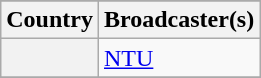<table class="wikitable plainrowheaders">
<tr>
</tr>
<tr>
<th scope="col">Country</th>
<th scope="col">Broadcaster(s)</th>
</tr>
<tr>
<th scope="row"></th>
<td><a href='#'>NTU</a></td>
</tr>
<tr>
</tr>
</table>
